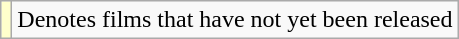<table class="wikitable sortable" width:100%;">
<tr>
<td style="background:#ffc;"></td>
<td>Denotes films that have not yet been released</td>
</tr>
</table>
